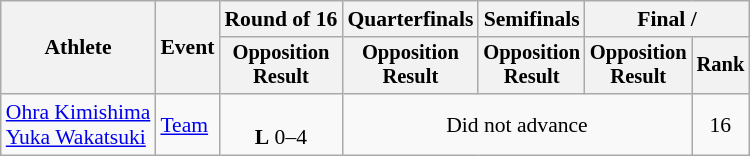<table class="wikitable" style="font-size:90%">
<tr>
<th rowspan="2">Athlete</th>
<th rowspan="2">Event</th>
<th>Round of 16</th>
<th>Quarterfinals</th>
<th>Semifinals</th>
<th colspan=2>Final / </th>
</tr>
<tr style="font-size:95%">
<th>Opposition<br>Result</th>
<th>Opposition<br>Result</th>
<th>Opposition<br>Result</th>
<th>Opposition<br>Result</th>
<th>Rank</th>
</tr>
<tr align=center>
<td align=left><a href='#'>Ohra Kimishima</a><br><a href='#'>Yuka Wakatsuki</a></td>
<td align=left><a href='#'>Team</a></td>
<td><br><strong>L</strong> 0–4</td>
<td colspan=3>Did not advance</td>
<td>16</td>
</tr>
</table>
